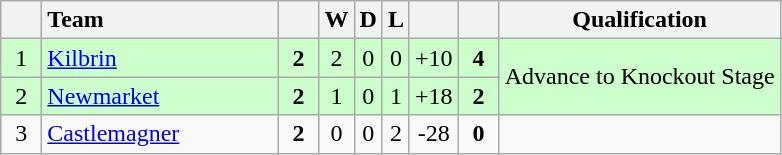<table class="wikitable" style="text-align:center">
<tr>
<th width="20"></th>
<th width="150" style="text-align:left;">Team</th>
<th width="20"></th>
<th>W</th>
<th>D</th>
<th>L</th>
<th width="20"></th>
<th width="20"></th>
<th>Qualification</th>
</tr>
<tr style="background:#ccffcc">
<td>1</td>
<td align="left"> <a href='#'>Kilbrin</a></td>
<td><strong>2</strong></td>
<td>2</td>
<td>0</td>
<td>0</td>
<td>+10</td>
<td><strong>4</strong></td>
<td rowspan="2">Advance to Knockout Stage</td>
</tr>
<tr style="background:#ccffcc">
<td>2</td>
<td align="left"> <a href='#'>Newmarket</a></td>
<td><strong>2</strong></td>
<td>1</td>
<td>0</td>
<td>1</td>
<td>+18</td>
<td><strong>2</strong></td>
</tr>
<tr>
<td>3</td>
<td align="left"> <a href='#'>Castlemagner</a></td>
<td><strong>2</strong></td>
<td>0</td>
<td>0</td>
<td>2</td>
<td>-28</td>
<td><strong>0</strong></td>
<td></td>
</tr>
</table>
